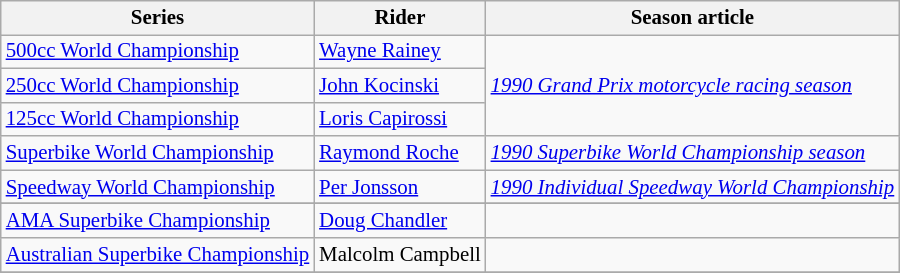<table class="wikitable" style="font-size: 87%;">
<tr>
<th>Series</th>
<th>Rider</th>
<th>Season article</th>
</tr>
<tr>
<td><a href='#'>500cc World Championship</a></td>
<td> <a href='#'>Wayne Rainey</a></td>
<td rowspan=3><em><a href='#'>1990 Grand Prix motorcycle racing season</a></em></td>
</tr>
<tr>
<td><a href='#'>250cc World Championship</a></td>
<td> <a href='#'>John Kocinski</a></td>
</tr>
<tr>
<td><a href='#'>125cc World Championship</a></td>
<td> <a href='#'>Loris Capirossi</a></td>
</tr>
<tr>
<td><a href='#'>Superbike World Championship</a></td>
<td> <a href='#'>Raymond Roche</a></td>
<td><em><a href='#'>1990 Superbike World Championship season</a></em></td>
</tr>
<tr>
<td><a href='#'>Speedway World Championship</a></td>
<td> <a href='#'>Per Jonsson</a></td>
<td><em><a href='#'>1990 Individual Speedway World Championship</a></em></td>
</tr>
<tr>
</tr>
<tr>
<td><a href='#'>AMA Superbike Championship</a></td>
<td> <a href='#'>Doug Chandler</a></td>
<td></td>
</tr>
<tr>
<td><a href='#'>Australian Superbike Championship</a></td>
<td> Malcolm Campbell</td>
<td></td>
</tr>
<tr>
</tr>
</table>
